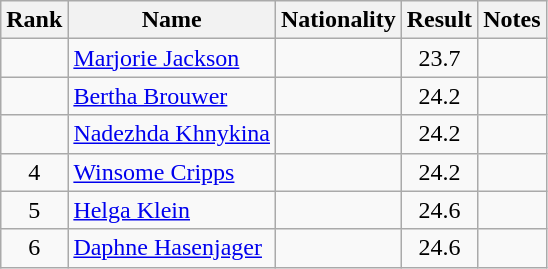<table class="wikitable sortable" style="text-align:center">
<tr>
<th>Rank</th>
<th>Name</th>
<th>Nationality</th>
<th>Result</th>
<th>Notes</th>
</tr>
<tr>
<td></td>
<td align="left"><a href='#'>Marjorie Jackson</a></td>
<td align="left"></td>
<td>23.7</td>
<td></td>
</tr>
<tr>
<td></td>
<td align="left"><a href='#'>Bertha Brouwer</a></td>
<td align="left"></td>
<td>24.2</td>
<td></td>
</tr>
<tr>
<td></td>
<td align="left"><a href='#'>Nadezhda Khnykina</a></td>
<td align="left"></td>
<td>24.2</td>
<td></td>
</tr>
<tr>
<td>4</td>
<td align="left"><a href='#'>Winsome Cripps</a></td>
<td align="left"></td>
<td>24.2</td>
<td></td>
</tr>
<tr>
<td>5</td>
<td align="left"><a href='#'>Helga Klein</a></td>
<td align="left"></td>
<td>24.6</td>
<td></td>
</tr>
<tr>
<td>6</td>
<td align="left"><a href='#'>Daphne Hasenjager</a></td>
<td align="left"></td>
<td>24.6</td>
<td></td>
</tr>
</table>
